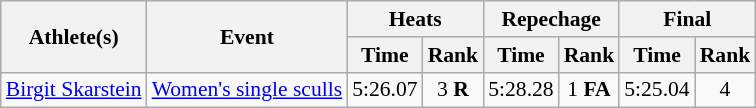<table class="wikitable" style="font-size:90%">
<tr>
<th rowspan="2">Athlete(s)</th>
<th rowspan="2">Event</th>
<th colspan="2">Heats</th>
<th colspan="2">Repechage</th>
<th colspan="2">Final</th>
</tr>
<tr>
<th>Time</th>
<th>Rank</th>
<th>Time</th>
<th>Rank</th>
<th>Time</th>
<th>Rank</th>
</tr>
<tr align=center>
<td align=left><a href='#'>Birgit Skarstein</a></td>
<td align=left><a href='#'>Women's single sculls</a></td>
<td>5:26.07</td>
<td>3 <strong>R</strong></td>
<td>5:28.28</td>
<td>1 <strong>FA</strong></td>
<td>5:25.04</td>
<td>4</td>
</tr>
</table>
